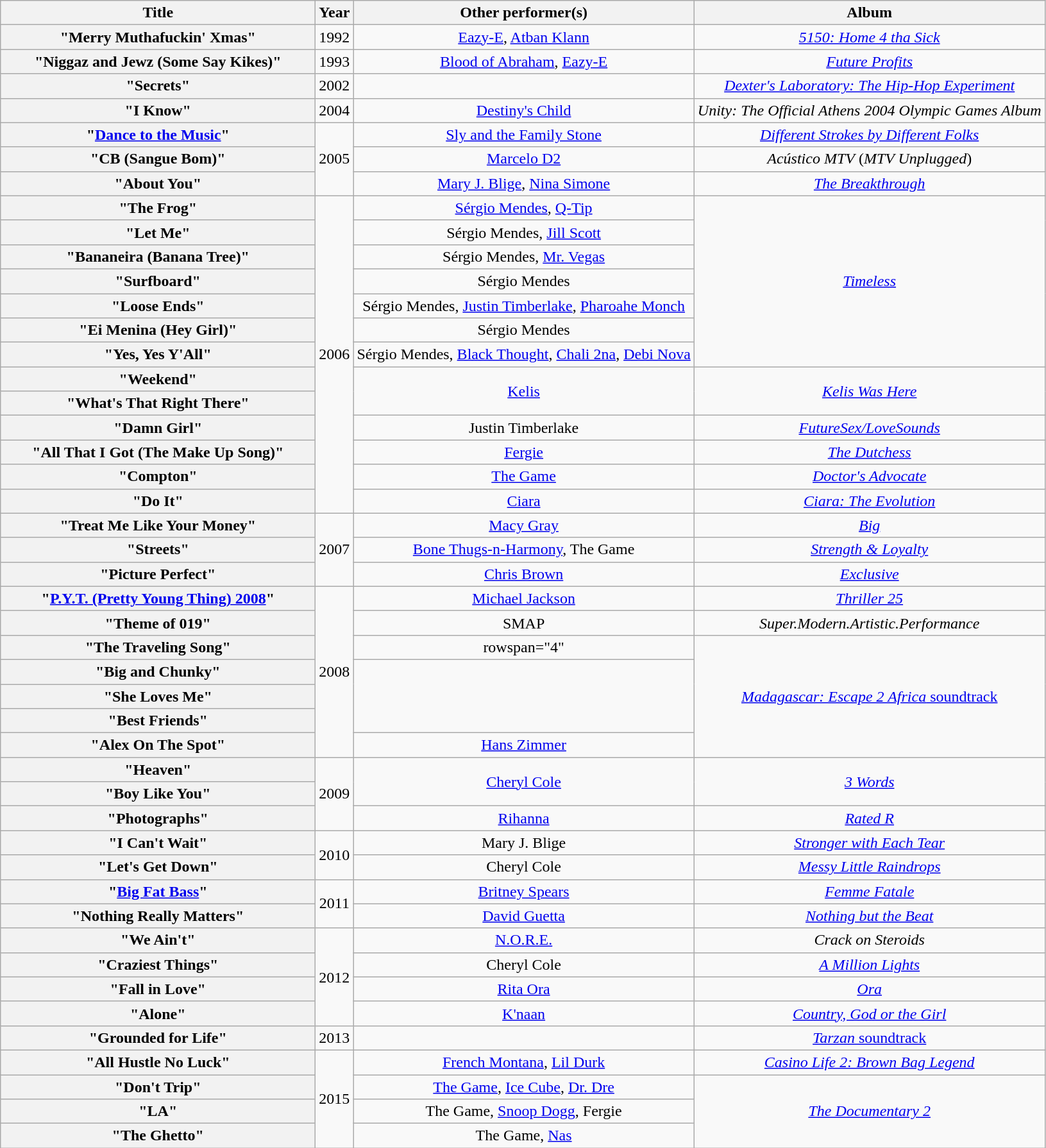<table class="wikitable plainrowheaders" style="text-align:center;">
<tr>
<th scope="col" style="width:20em;">Title</th>
<th scope="col">Year</th>
<th scope="col">Other performer(s)</th>
<th scope="col">Album</th>
</tr>
<tr>
<th scope="row">"Merry Muthafuckin' Xmas"</th>
<td>1992</td>
<td><a href='#'>Eazy-E</a>, <a href='#'>Atban Klann</a></td>
<td><em><a href='#'>5150: Home 4 tha Sick</a></em></td>
</tr>
<tr>
<th scope="row">"Niggaz and Jewz (Some Say Kikes)"</th>
<td>1993</td>
<td><a href='#'>Blood of Abraham</a>, <a href='#'>Eazy-E</a></td>
<td><em><a href='#'>Future Profits</a></em></td>
</tr>
<tr>
<th scope="row">"Secrets"</th>
<td>2002</td>
<td></td>
<td><em><a href='#'>Dexter's Laboratory: The Hip-Hop Experiment</a></em></td>
</tr>
<tr>
<th scope="row">"I Know"</th>
<td>2004</td>
<td><a href='#'>Destiny's Child</a></td>
<td><em>Unity: The Official Athens 2004 Olympic Games Album</em></td>
</tr>
<tr>
<th scope="row">"<a href='#'>Dance to the Music</a>"</th>
<td rowspan="3">2005</td>
<td><a href='#'>Sly and the Family Stone</a></td>
<td><em><a href='#'>Different Strokes by Different Folks</a></em></td>
</tr>
<tr>
<th scope="row">"CB (Sangue Bom)"</th>
<td><a href='#'>Marcelo D2</a></td>
<td><em>Acústico MTV</em> (<em>MTV Unplugged</em>)</td>
</tr>
<tr>
<th scope="row">"About You"</th>
<td><a href='#'>Mary J. Blige</a>, <a href='#'>Nina Simone</a></td>
<td><em><a href='#'>The Breakthrough</a></em></td>
</tr>
<tr>
<th scope="row">"The Frog"</th>
<td rowspan="13">2006</td>
<td><a href='#'>Sérgio Mendes</a>, <a href='#'>Q-Tip</a></td>
<td rowspan="7"><em><a href='#'>Timeless</a></em></td>
</tr>
<tr>
<th scope="row">"Let Me"</th>
<td>Sérgio Mendes, <a href='#'>Jill Scott</a></td>
</tr>
<tr>
<th scope="row">"Bananeira (Banana Tree)"</th>
<td>Sérgio Mendes, <a href='#'>Mr. Vegas</a></td>
</tr>
<tr>
<th scope="row">"Surfboard"</th>
<td>Sérgio Mendes</td>
</tr>
<tr>
<th scope="row">"Loose Ends"</th>
<td>Sérgio Mendes, <a href='#'>Justin Timberlake</a>, <a href='#'>Pharoahe Monch</a></td>
</tr>
<tr>
<th scope="row">"Ei Menina (Hey Girl)"</th>
<td>Sérgio Mendes</td>
</tr>
<tr>
<th scope="row">"Yes, Yes Y'All"</th>
<td>Sérgio Mendes, <a href='#'>Black Thought</a>, <a href='#'>Chali 2na</a>, <a href='#'>Debi Nova</a></td>
</tr>
<tr>
<th scope="row">"Weekend"</th>
<td rowspan="2"><a href='#'>Kelis</a></td>
<td rowspan="2"><em><a href='#'>Kelis Was Here</a></em></td>
</tr>
<tr>
<th scope="row">"What's That Right There"</th>
</tr>
<tr>
<th scope="row">"Damn Girl"</th>
<td>Justin Timberlake</td>
<td><em><a href='#'>FutureSex/LoveSounds</a></em></td>
</tr>
<tr>
<th scope="row">"All That I Got (The Make Up Song)"</th>
<td><a href='#'>Fergie</a></td>
<td><em><a href='#'>The Dutchess</a></em></td>
</tr>
<tr>
<th scope="row">"Compton"</th>
<td><a href='#'>The Game</a></td>
<td><em><a href='#'>Doctor's Advocate</a></em></td>
</tr>
<tr>
<th scope="row">"Do It"</th>
<td><a href='#'>Ciara</a></td>
<td><em><a href='#'>Ciara: The Evolution</a></em></td>
</tr>
<tr>
<th scope="row">"Treat Me Like Your Money"</th>
<td rowspan="3">2007</td>
<td><a href='#'>Macy Gray</a></td>
<td><em><a href='#'>Big</a></em></td>
</tr>
<tr>
<th scope="row">"Streets"</th>
<td><a href='#'>Bone Thugs-n-Harmony</a>, The Game</td>
<td><em><a href='#'>Strength & Loyalty</a></em></td>
</tr>
<tr>
<th scope="row">"Picture Perfect"</th>
<td><a href='#'>Chris Brown</a></td>
<td><em><a href='#'>Exclusive</a></em></td>
</tr>
<tr>
<th scope="row">"<a href='#'>P.Y.T. (Pretty Young Thing) 2008</a>"</th>
<td rowspan="7">2008</td>
<td><a href='#'>Michael Jackson</a></td>
<td><em><a href='#'>Thriller 25</a></em></td>
</tr>
<tr>
<th scope="row">"Theme of 019"</th>
<td>SMAP</td>
<td><em>Super.Modern.Artistic.Performance</em></td>
</tr>
<tr>
<th scope="row">"The Traveling Song"</th>
<td>rowspan="4" </td>
<td rowspan="5"><a href='#'><em>Madagascar: Escape 2 Africa</em> soundtrack</a></td>
</tr>
<tr>
<th scope="row">"Big and Chunky"</th>
</tr>
<tr>
<th scope="row">"She Loves Me"</th>
</tr>
<tr>
<th scope="row">"Best Friends"</th>
</tr>
<tr>
<th scope="row">"Alex On The Spot"</th>
<td><a href='#'>Hans Zimmer</a></td>
</tr>
<tr>
<th scope="row">"Heaven"</th>
<td rowspan="3">2009</td>
<td rowspan="2"><a href='#'>Cheryl Cole</a></td>
<td rowspan="2"><em><a href='#'>3 Words</a></em></td>
</tr>
<tr>
<th scope="row">"Boy Like You"</th>
</tr>
<tr>
<th scope="row">"Photographs"</th>
<td><a href='#'>Rihanna</a></td>
<td><em><a href='#'>Rated R</a></em></td>
</tr>
<tr>
<th scope="row">"I Can't Wait"</th>
<td rowspan="2">2010</td>
<td>Mary J. Blige</td>
<td><em><a href='#'>Stronger with Each Tear</a></em></td>
</tr>
<tr>
<th scope="row">"Let's Get Down"</th>
<td>Cheryl Cole</td>
<td><em><a href='#'>Messy Little Raindrops</a></em></td>
</tr>
<tr>
<th scope="row">"<a href='#'>Big Fat Bass</a>"</th>
<td rowspan="2">2011</td>
<td><a href='#'>Britney Spears</a></td>
<td><em><a href='#'>Femme Fatale</a></em></td>
</tr>
<tr>
<th scope="row">"Nothing Really Matters"</th>
<td><a href='#'>David Guetta</a></td>
<td><em><a href='#'>Nothing but the Beat</a></em></td>
</tr>
<tr>
<th scope="row">"We Ain't"</th>
<td rowspan="4">2012</td>
<td><a href='#'>N.O.R.E.</a></td>
<td><em>Crack on Steroids</em></td>
</tr>
<tr>
<th scope="row">"Craziest Things"</th>
<td>Cheryl Cole</td>
<td><em><a href='#'>A Million Lights</a></em></td>
</tr>
<tr>
<th scope="row">"Fall in Love"</th>
<td><a href='#'>Rita Ora</a></td>
<td><em><a href='#'>Ora</a></em></td>
</tr>
<tr>
<th scope="row">"Alone"</th>
<td><a href='#'>K'naan</a></td>
<td><em><a href='#'>Country, God or the Girl</a></em></td>
</tr>
<tr>
<th scope="row">"Grounded for Life"</th>
<td>2013</td>
<td></td>
<td><a href='#'><em>Tarzan</em> soundtrack</a></td>
</tr>
<tr>
<th scope="row">"All Hustle No Luck"</th>
<td rowspan="4">2015</td>
<td><a href='#'>French Montana</a>, <a href='#'>Lil Durk</a></td>
<td><em><a href='#'>Casino Life 2: Brown Bag Legend</a></em></td>
</tr>
<tr>
<th scope="row">"Don't Trip"</th>
<td><a href='#'>The Game</a>, <a href='#'>Ice Cube</a>, <a href='#'>Dr. Dre</a></td>
<td rowspan="3"><em><a href='#'>The Documentary 2</a></em></td>
</tr>
<tr>
<th scope="row">"LA"</th>
<td>The Game, <a href='#'>Snoop Dogg</a>, Fergie</td>
</tr>
<tr>
<th scope="row">"The Ghetto"</th>
<td>The Game, <a href='#'>Nas</a></td>
</tr>
</table>
